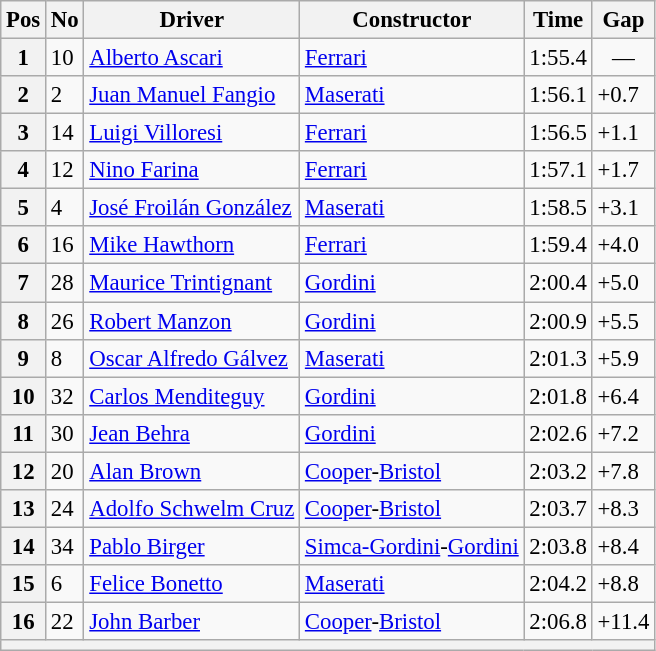<table class="wikitable sortable" style="font-size: 95%;">
<tr>
<th>Pos</th>
<th>No</th>
<th>Driver</th>
<th>Constructor</th>
<th>Time</th>
<th>Gap</th>
</tr>
<tr>
<th>1</th>
<td>10</td>
<td> <a href='#'>Alberto Ascari</a></td>
<td><a href='#'>Ferrari</a></td>
<td>1:55.4</td>
<td align="center">—</td>
</tr>
<tr>
<th>2</th>
<td>2</td>
<td> <a href='#'>Juan Manuel Fangio</a></td>
<td><a href='#'>Maserati</a></td>
<td>1:56.1</td>
<td>+0.7</td>
</tr>
<tr>
<th>3</th>
<td>14</td>
<td> <a href='#'>Luigi Villoresi</a></td>
<td><a href='#'>Ferrari</a></td>
<td>1:56.5</td>
<td>+1.1</td>
</tr>
<tr>
<th>4</th>
<td>12</td>
<td> <a href='#'>Nino Farina</a></td>
<td><a href='#'>Ferrari</a></td>
<td>1:57.1</td>
<td>+1.7</td>
</tr>
<tr>
<th>5</th>
<td>4</td>
<td> <a href='#'>José Froilán González</a></td>
<td><a href='#'>Maserati</a></td>
<td>1:58.5</td>
<td>+3.1</td>
</tr>
<tr>
<th>6</th>
<td>16</td>
<td> <a href='#'>Mike Hawthorn</a></td>
<td><a href='#'>Ferrari</a></td>
<td>1:59.4</td>
<td>+4.0</td>
</tr>
<tr>
<th>7</th>
<td>28</td>
<td> <a href='#'>Maurice Trintignant</a></td>
<td><a href='#'>Gordini</a></td>
<td>2:00.4</td>
<td>+5.0</td>
</tr>
<tr>
<th>8</th>
<td>26</td>
<td> <a href='#'>Robert Manzon</a></td>
<td><a href='#'>Gordini</a></td>
<td>2:00.9</td>
<td>+5.5</td>
</tr>
<tr>
<th>9</th>
<td>8</td>
<td> <a href='#'>Oscar Alfredo Gálvez</a></td>
<td><a href='#'>Maserati</a></td>
<td>2:01.3</td>
<td>+5.9</td>
</tr>
<tr>
<th>10</th>
<td>32</td>
<td> <a href='#'>Carlos Menditeguy</a></td>
<td><a href='#'>Gordini</a></td>
<td>2:01.8</td>
<td>+6.4</td>
</tr>
<tr>
<th>11</th>
<td>30</td>
<td> <a href='#'>Jean Behra</a></td>
<td><a href='#'>Gordini</a></td>
<td>2:02.6</td>
<td>+7.2</td>
</tr>
<tr>
<th>12</th>
<td>20</td>
<td> <a href='#'>Alan Brown</a></td>
<td><a href='#'>Cooper</a>-<a href='#'>Bristol</a></td>
<td>2:03.2</td>
<td>+7.8</td>
</tr>
<tr>
<th>13</th>
<td>24</td>
<td> <a href='#'>Adolfo Schwelm Cruz</a></td>
<td><a href='#'>Cooper</a>-<a href='#'>Bristol</a></td>
<td>2:03.7</td>
<td>+8.3</td>
</tr>
<tr>
<th>14</th>
<td>34</td>
<td> <a href='#'>Pablo Birger</a></td>
<td><a href='#'>Simca-Gordini</a>-<a href='#'>Gordini</a></td>
<td>2:03.8</td>
<td>+8.4</td>
</tr>
<tr>
<th>15</th>
<td>6</td>
<td> <a href='#'>Felice Bonetto</a></td>
<td><a href='#'>Maserati</a></td>
<td>2:04.2</td>
<td>+8.8</td>
</tr>
<tr>
<th>16</th>
<td>22</td>
<td> <a href='#'>John Barber</a></td>
<td><a href='#'>Cooper</a>-<a href='#'>Bristol</a></td>
<td>2:06.8</td>
<td>+11.4</td>
</tr>
<tr>
<th colspan="6"></th>
</tr>
</table>
